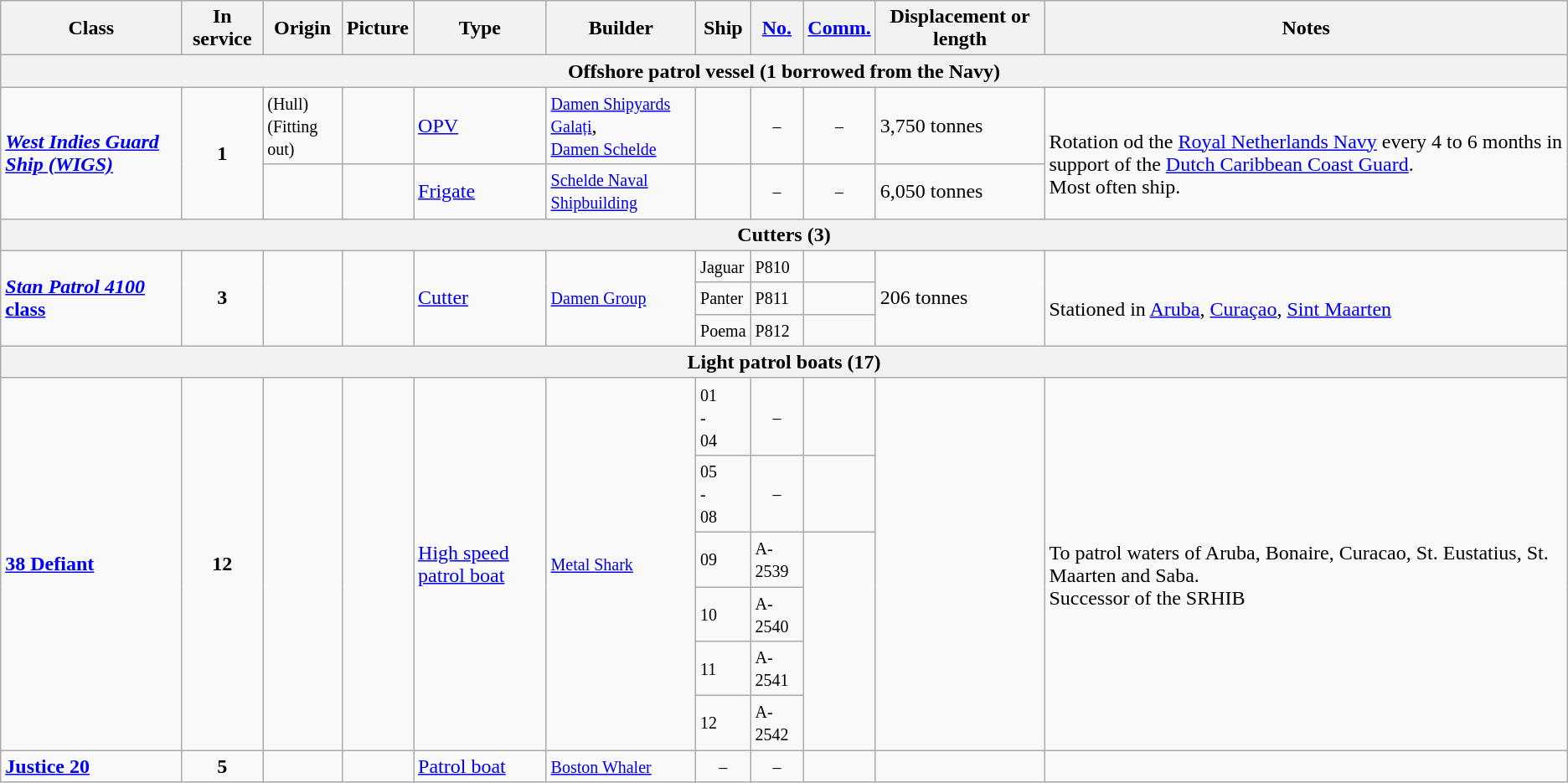<table class="wikitable">
<tr>
<th>Class</th>
<th>In service</th>
<th>Origin</th>
<th>Picture</th>
<th>Type</th>
<th>Builder</th>
<th>Ship</th>
<th><a href='#'>No.</a></th>
<th><a href='#'>Comm.</a></th>
<th>Displacement or length</th>
<th>Notes</th>
</tr>
<tr>
<th colspan="11">Offshore patrol vessel (1 borrowed from the Navy)</th>
</tr>
<tr>
<td rowspan="2"><strong><em><a href='#'>West Indies Guard Ship (WIGS)</a></em></strong></td>
<td rowspan="2" style="text-align: center;"><strong>1</strong></td>
<td> <small>(Hull)</small><br> <small>(Fitting out)</small></td>
<td></td>
<td><a href='#'>OPV</a></td>
<td><a href='#'><small>Damen Shipyards Galați</small></a>,<br><small><a href='#'>Damen Schelde</a></small></td>
<td><small></small></td>
<td style="text-align: center;"><small>–</small></td>
<td style="text-align: center;"><small>–</small></td>
<td>3,750 tonnes</td>
<td rowspan="2"><br>Rotation od the  <a href='#'>Royal Netherlands Navy</a> every 4 to 6 months in support of the <a href='#'>Dutch Caribbean Coast Guard</a>.<br>Most often  ship.</td>
</tr>
<tr>
<td></td>
<td></td>
<td><a href='#'>Frigate</a></td>
<td><a href='#'><small>Schelde Naval Shipbuilding</small></a></td>
<td><small></small></td>
<td style="text-align: center;"><small>–</small></td>
<td style="text-align: center;"><small>–</small></td>
<td>6,050 tonnes</td>
</tr>
<tr>
<th colspan="11">Cutters (3)</th>
</tr>
<tr>
<td rowspan="3"><a href='#'><strong><em>Stan Patrol 4100</em></strong> <strong>class</strong></a></td>
<td rowspan="3" style="text-align: center;"><strong>3</strong></td>
<td rowspan="3"></td>
<td rowspan="3"></td>
<td rowspan="3"><a href='#'>Cutter</a></td>
<td rowspan="3"><a href='#'><small>Damen Group</small></a></td>
<td><small>Jaguar</small></td>
<td><small>P810</small></td>
<td><small></small></td>
<td rowspan="3">206 tonnes</td>
<td rowspan="3"><br>Stationed in <a href='#'>Aruba</a>, <a href='#'>Curaçao</a>, <a href='#'>Sint Maarten</a></td>
</tr>
<tr>
<td><small>Panter</small></td>
<td><small>P811</small></td>
<td><small></small></td>
</tr>
<tr>
<td><small>Poema</small></td>
<td><small>P812</small></td>
<td><small></small></td>
</tr>
<tr>
<th colspan="11">Light patrol boats (17)</th>
</tr>
<tr>
<td rowspan="6"><a href='#'><strong>38 Defiant</strong></a></td>
<td rowspan="6" style="text-align: center;"><strong>12</strong></td>
<td rowspan="6"></td>
<td rowspan="6"></td>
<td rowspan="6"><a href='#'>High speed patrol boat</a></td>
<td rowspan="6"><a href='#'><small>Metal Shark</small></a></td>
<td><small>01</small><br><small>-</small><br><small>04</small></td>
<td style="text-align: center;"><small>–</small></td>
<td><small></small></td>
<td rowspan="6"><small></small></td>
<td rowspan="6"><br>To patrol waters of Aruba, Bonaire, Curacao, St. Eustatius, St. Maarten and Saba.<br>Successor of the SRHIB</td>
</tr>
<tr>
<td><small>05</small><br><small>-</small><br><small>08</small></td>
<td style="text-align: center;"><small>–</small></td>
<td><small></small></td>
</tr>
<tr>
<td><small>09</small></td>
<td><small>A-2539</small></td>
<td rowspan="4"><small></small></td>
</tr>
<tr>
<td><small>10</small></td>
<td><small>A-2540</small></td>
</tr>
<tr>
<td><small>11</small></td>
<td><small>A-2541</small></td>
</tr>
<tr>
<td><small>12</small></td>
<td><small>A-2542</small></td>
</tr>
<tr>
<td><a href='#'><strong>Justice 20</strong></a></td>
<td style="text-align: center;"><strong>5</strong></td>
<td></td>
<td></td>
<td><a href='#'>Patrol boat</a></td>
<td><a href='#'><small>Boston Whaler</small></a></td>
<td style="text-align: center;"><small>–</small></td>
<td style="text-align: center;"><small>–</small></td>
<td><small></small></td>
<td><small></small></td>
<td></td>
</tr>
</table>
